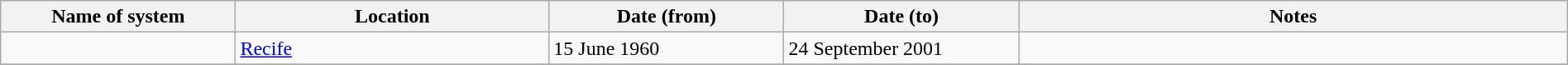<table class="wikitable" width=100%>
<tr>
<th width=15%>Name of system</th>
<th width=20%>Location</th>
<th width=15%>Date (from)</th>
<th width=15%>Date (to)</th>
<th width=35%>Notes</th>
</tr>
<tr>
<td> </td>
<td><a href='#'>Recife</a></td>
<td>15 June 1960</td>
<td>24 September 2001 </td>
<td> </td>
</tr>
<tr>
</tr>
</table>
